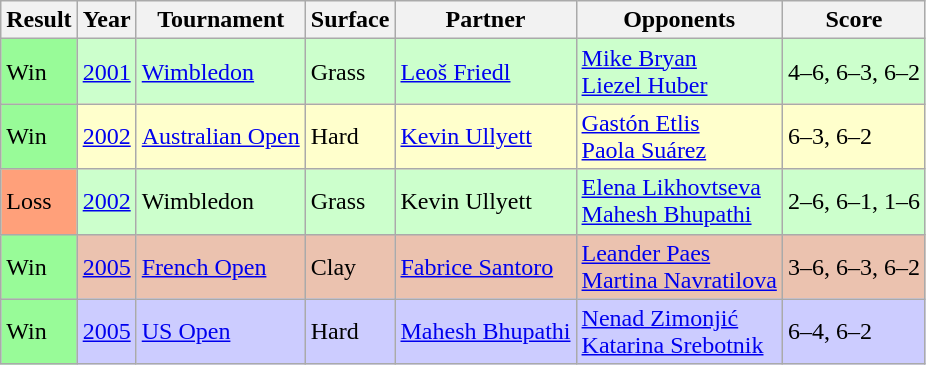<table class="sortable wikitable">
<tr>
<th>Result</th>
<th>Year</th>
<th>Tournament</th>
<th>Surface</th>
<th>Partner</th>
<th>Opponents</th>
<th>Score</th>
</tr>
<tr bgcolor=#CCFFCC>
<td bgcolor=98FB98>Win</td>
<td><a href='#'>2001</a></td>
<td><a href='#'>Wimbledon</a></td>
<td>Grass</td>
<td> <a href='#'>Leoš Friedl</a></td>
<td> <a href='#'>Mike Bryan</a> <br>  <a href='#'>Liezel Huber</a></td>
<td>4–6, 6–3, 6–2</td>
</tr>
<tr bgcolor=#FFFFCC>
<td bgcolor=98FB98>Win</td>
<td><a href='#'>2002</a></td>
<td><a href='#'>Australian Open</a></td>
<td>Hard</td>
<td> <a href='#'>Kevin Ullyett</a></td>
<td> <a href='#'>Gastón Etlis</a> <br>  <a href='#'>Paola Suárez</a></td>
<td>6–3, 6–2</td>
</tr>
<tr bgcolor=#CCFFCC>
<td bgcolor=FFA07A>Loss</td>
<td><a href='#'>2002</a></td>
<td>Wimbledon</td>
<td>Grass</td>
<td> Kevin Ullyett</td>
<td> <a href='#'>Elena Likhovtseva</a> <br>  <a href='#'>Mahesh Bhupathi</a></td>
<td>2–6, 6–1, 1–6</td>
</tr>
<tr bgcolor=#EBC2AF>
<td bgcolor=98FB98>Win</td>
<td><a href='#'>2005</a></td>
<td><a href='#'>French Open</a></td>
<td>Clay</td>
<td> <a href='#'>Fabrice Santoro</a></td>
<td> <a href='#'>Leander Paes</a> <br>  <a href='#'>Martina Navratilova</a></td>
<td>3–6, 6–3, 6–2</td>
</tr>
<tr bgcolor=#CCCCFF>
<td bgcolor=98FB98>Win</td>
<td><a href='#'>2005</a></td>
<td><a href='#'>US Open</a></td>
<td>Hard</td>
<td> <a href='#'>Mahesh Bhupathi</a></td>
<td> <a href='#'>Nenad Zimonjić</a><br> <a href='#'>Katarina Srebotnik</a></td>
<td>6–4, 6–2</td>
</tr>
</table>
